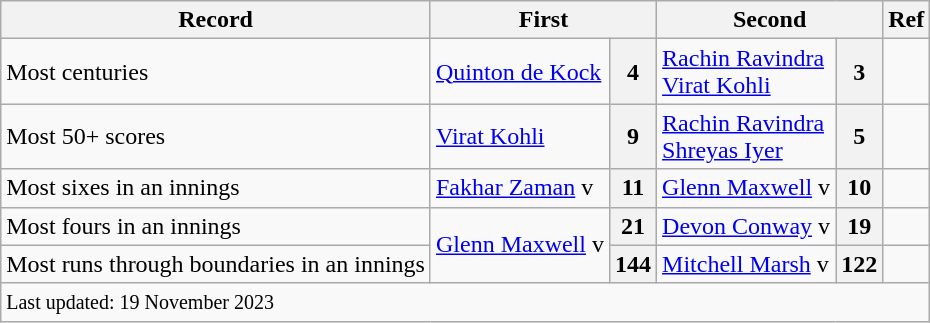<table class="wikitable">
<tr>
<th>Record</th>
<th colspan="2">First</th>
<th colspan="2">Second</th>
<th>Ref</th>
</tr>
<tr>
<td>Most centuries</td>
<td> <a href='#'>Quinton de Kock</a></td>
<th>4</th>
<td> <a href='#'>Rachin Ravindra</a> <br>  <a href='#'>Virat Kohli</a></td>
<th>3</th>
<td></td>
</tr>
<tr>
<td>Most 50+ scores</td>
<td> <a href='#'>Virat Kohli</a></td>
<th>9</th>
<td> <a href='#'>Rachin Ravindra</a> <br>  <a href='#'>Shreyas Iyer</a></td>
<th>5</th>
<td></td>
</tr>
<tr>
<td>Most sixes in an innings</td>
<td> <a href='#'>Fakhar Zaman</a> v </td>
<th>11</th>
<td> <a href='#'>Glenn Maxwell</a> v </td>
<th>10</th>
<td></td>
</tr>
<tr>
<td>Most fours in an innings</td>
<td rowspan="2"> <a href='#'>Glenn Maxwell</a> v </td>
<th>21</th>
<td> <a href='#'>Devon Conway</a> v </td>
<th>19</th>
<td></td>
</tr>
<tr>
<td>Most runs through boundaries in an innings</td>
<th>144</th>
<td> <a href='#'>Mitchell Marsh</a> v </td>
<th>122</th>
<td></td>
</tr>
<tr>
<td colspan="6"><small>Last updated: 19 November 2023</small></td>
</tr>
</table>
